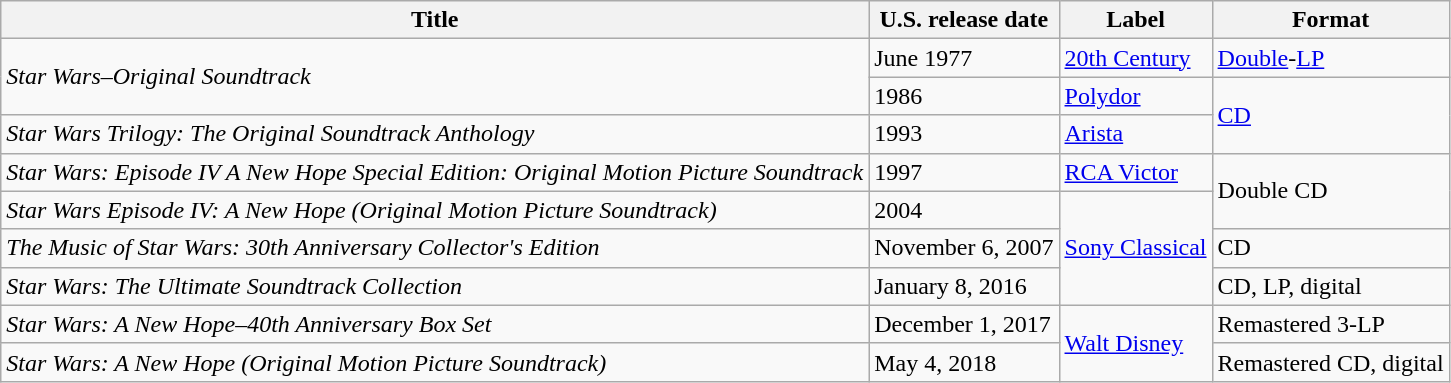<table class="wikitable">
<tr>
<th>Title</th>
<th>U.S. release date</th>
<th>Label</th>
<th>Format</th>
</tr>
<tr>
<td rowspan="2"><em>Star Wars–Original Soundtrack</em></td>
<td>June 1977</td>
<td><a href='#'>20th Century</a></td>
<td><a href='#'>Double</a>-<a href='#'>LP</a></td>
</tr>
<tr>
<td>1986</td>
<td><a href='#'>Polydor</a></td>
<td rowspan="2"><a href='#'>CD</a></td>
</tr>
<tr>
<td><em>Star Wars Trilogy: The Original Soundtrack Anthology</em></td>
<td>1993</td>
<td><a href='#'>Arista</a></td>
</tr>
<tr>
<td><em>Star Wars: Episode IV A New Hope Special Edition: Original Motion Picture Soundtrack</em></td>
<td>1997</td>
<td><a href='#'>RCA Victor</a></td>
<td rowspan="2">Double CD</td>
</tr>
<tr>
<td><em>Star Wars Episode IV: A New Hope (Original Motion Picture Soundtrack)</em></td>
<td>2004</td>
<td rowspan="3"><a href='#'>Sony Classical</a></td>
</tr>
<tr>
<td><em>The Music of Star Wars: 30th Anniversary Collector's Edition</em></td>
<td>November 6, 2007</td>
<td>CD</td>
</tr>
<tr>
<td><em>Star Wars: The Ultimate Soundtrack Collection</em></td>
<td>January 8, 2016</td>
<td>CD, LP, digital</td>
</tr>
<tr>
<td><em>Star Wars: A New Hope–40th Anniversary Box Set</em></td>
<td>December 1, 2017</td>
<td rowspan="2"><a href='#'>Walt Disney</a></td>
<td>Remastered 3-LP</td>
</tr>
<tr>
<td><em>Star Wars: A New Hope (Original Motion Picture Soundtrack)</em></td>
<td>May 4, 2018</td>
<td>Remastered CD, digital</td>
</tr>
</table>
